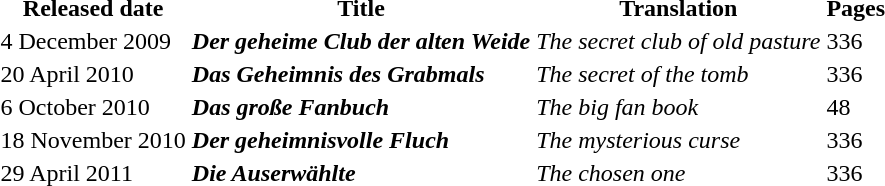<table class="sortable">
<tr>
<th>Released date</th>
<th>Title</th>
<th>Translation</th>
<th>Pages</th>
</tr>
<tr>
<td>4 December 2009</td>
<td><strong><em>Der geheime Club der alten Weide</em></strong></td>
<td><em>The secret club of old pasture</em></td>
<td>336</td>
</tr>
<tr>
<td>20 April 2010</td>
<td><strong><em>Das Geheimnis des Grabmals</em></strong></td>
<td><em>The secret of the tomb</em></td>
<td>336</td>
</tr>
<tr>
<td>6 October 2010</td>
<td><strong><em>Das große Fanbuch</em></strong></td>
<td><em>The big fan book</em></td>
<td>48</td>
</tr>
<tr>
<td>18 November 2010</td>
<td><strong><em>Der geheimnisvolle Fluch</em></strong></td>
<td><em>The mysterious curse</em></td>
<td>336</td>
</tr>
<tr>
<td>29 April 2011</td>
<td><strong><em>Die Auserwählte</em></strong></td>
<td><em>The chosen one</em></td>
<td>336</td>
</tr>
</table>
